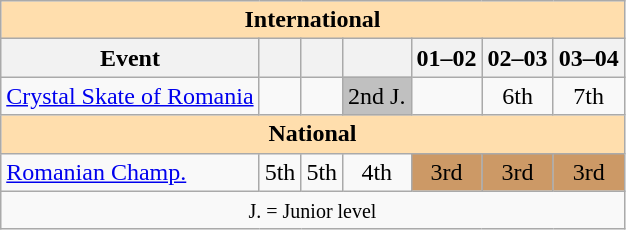<table class="wikitable" style="text-align:center">
<tr>
<th style="background-color: #ffdead; " colspan=7 align=center>International</th>
</tr>
<tr>
<th>Event</th>
<th></th>
<th></th>
<th></th>
<th>01–02</th>
<th>02–03</th>
<th>03–04</th>
</tr>
<tr>
<td align=left><a href='#'>Crystal Skate of Romania</a></td>
<td></td>
<td></td>
<td bgcolor=silver>2nd J.</td>
<td></td>
<td>6th</td>
<td>7th</td>
</tr>
<tr>
<th style="background-color: #ffdead; " colspan=7 align=center>National</th>
</tr>
<tr>
<td align=left><a href='#'>Romanian Champ.</a></td>
<td>5th</td>
<td>5th</td>
<td>4th</td>
<td bgcolor=cc9966>3rd</td>
<td bgcolor=cc9966>3rd</td>
<td bgcolor=cc9966>3rd</td>
</tr>
<tr>
<td colspan=7 align=center><small> J. = Junior level </small></td>
</tr>
</table>
